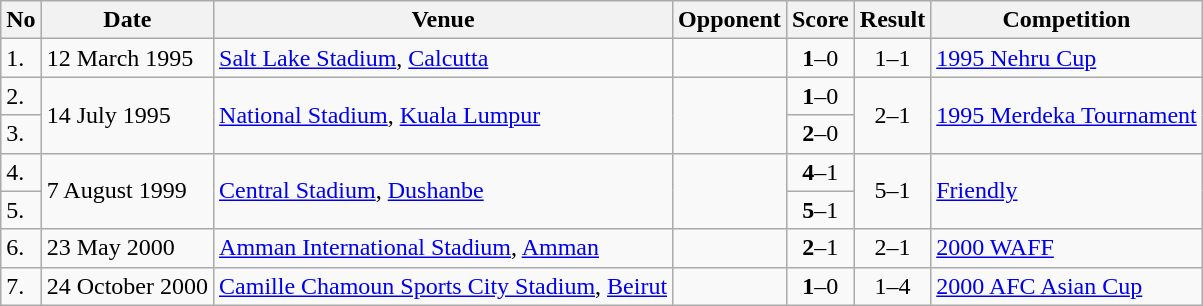<table class="wikitable" style="font-size:100%;">
<tr>
<th>No</th>
<th>Date</th>
<th>Venue</th>
<th>Opponent</th>
<th>Score</th>
<th>Result</th>
<th>Competition</th>
</tr>
<tr>
<td>1.</td>
<td>12 March 1995</td>
<td><a href='#'>Salt Lake Stadium</a>, <a href='#'>Calcutta</a></td>
<td></td>
<td align=center><strong>1</strong>–0</td>
<td align=center>1–1</td>
<td><a href='#'>1995 Nehru Cup</a></td>
</tr>
<tr>
<td>2.</td>
<td rowspan="2">14 July 1995</td>
<td rowspan="2"><a href='#'>National Stadium</a>, <a href='#'>Kuala Lumpur</a></td>
<td rowspan="2"></td>
<td align=center><strong>1</strong>–0</td>
<td rowspan="2" align=center>2–1</td>
<td rowspan="2"><a href='#'>1995 Merdeka Tournament</a></td>
</tr>
<tr>
<td>3.</td>
<td align=center><strong>2</strong>–0</td>
</tr>
<tr>
<td>4.</td>
<td rowspan="2">7 August 1999</td>
<td rowspan="2"><a href='#'>Central Stadium</a>, <a href='#'>Dushanbe</a></td>
<td rowspan="2"></td>
<td align=center><strong>4</strong>–1</td>
<td rowspan="2" align=center>5–1</td>
<td rowspan="2"><a href='#'>Friendly</a></td>
</tr>
<tr>
<td>5.</td>
<td align=center><strong>5</strong>–1</td>
</tr>
<tr>
<td>6.</td>
<td>23 May 2000</td>
<td><a href='#'>Amman International Stadium</a>, <a href='#'>Amman</a></td>
<td></td>
<td align=center><strong>2</strong>–1</td>
<td align=center>2–1</td>
<td><a href='#'>2000 WAFF</a></td>
</tr>
<tr>
<td>7.</td>
<td>24 October 2000</td>
<td><a href='#'>Camille Chamoun Sports City Stadium</a>, <a href='#'>Beirut</a></td>
<td></td>
<td align=center><strong>1</strong>–0</td>
<td align=center>1–4</td>
<td><a href='#'>2000 AFC Asian Cup</a></td>
</tr>
</table>
